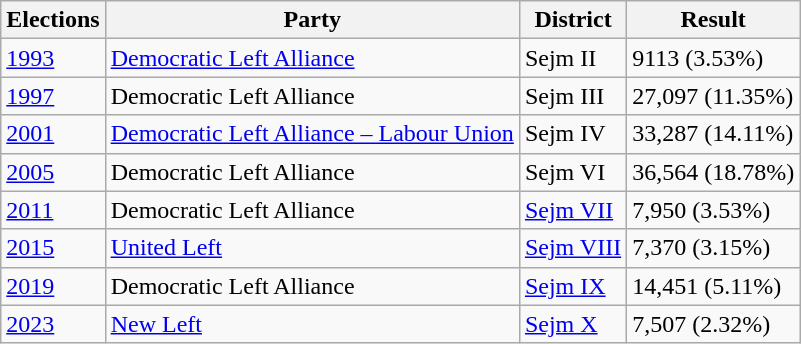<table class="wikitable">
<tr>
<th>Elections</th>
<th>Party</th>
<th>District</th>
<th>Result</th>
</tr>
<tr>
<td><a href='#'>1993</a></td>
<td><a href='#'>Democratic Left Alliance</a></td>
<td>Sejm II</td>
<td>9113 (3.53%)</td>
</tr>
<tr>
<td><a href='#'>1997</a></td>
<td>Democratic Left Alliance</td>
<td>Sejm III</td>
<td>27,097 (11.35%)</td>
</tr>
<tr>
<td><a href='#'>2001</a></td>
<td><a href='#'>Democratic Left Alliance – Labour Union</a></td>
<td>Sejm IV</td>
<td>33,287 (14.11%)</td>
</tr>
<tr>
<td><a href='#'>2005</a></td>
<td>Democratic Left Alliance</td>
<td>Sejm VI</td>
<td>36,564 (18.78%)</td>
</tr>
<tr>
<td><a href='#'>2011</a></td>
<td>Democratic Left Alliance</td>
<td><a href='#'>Sejm VII</a></td>
<td>7,950 (3.53%)</td>
</tr>
<tr>
<td><a href='#'>2015</a></td>
<td><a href='#'>United Left</a></td>
<td><a href='#'>Sejm VIII</a></td>
<td>7,370 (3.15%)</td>
</tr>
<tr>
<td><a href='#'>2019</a></td>
<td>Democratic Left Alliance</td>
<td><a href='#'>Sejm IX</a></td>
<td>14,451 (5.11%)</td>
</tr>
<tr>
<td><a href='#'>2023</a></td>
<td><a href='#'>New Left</a></td>
<td><a href='#'>Sejm X</a></td>
<td>7,507 (2.32%)</td>
</tr>
</table>
